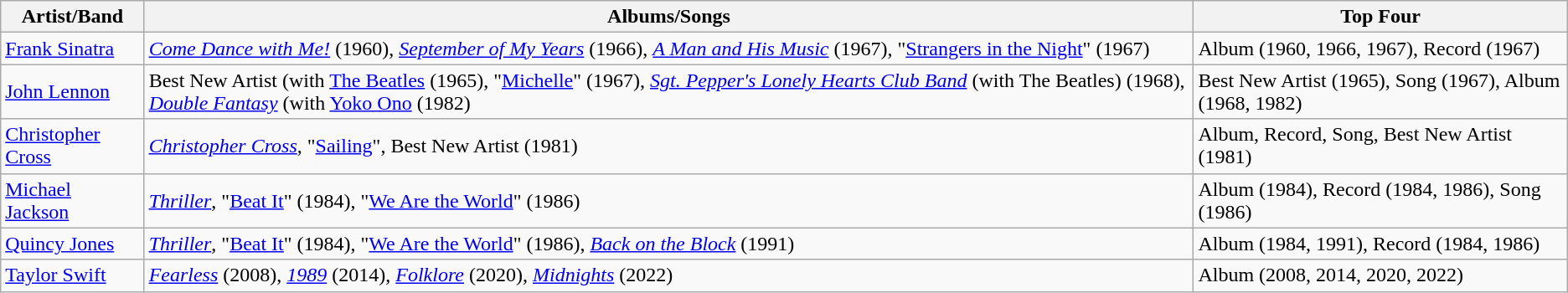<table class="wikitable">
<tr>
<th>Artist/Band</th>
<th>Albums/Songs</th>
<th>Top Four</th>
</tr>
<tr>
<td><a href='#'>Frank Sinatra</a></td>
<td><em><a href='#'>Come Dance with Me!</a></em> (1960), <em><a href='#'>September of My Years</a></em> (1966), <em><a href='#'>A Man and His Music</a></em> (1967), "<a href='#'>Strangers in the Night</a>" (1967)</td>
<td>Album (1960, 1966, 1967), Record (1967)</td>
</tr>
<tr>
<td><a href='#'>John Lennon</a></td>
<td>Best New Artist (with <a href='#'>The Beatles</a> (1965), "<a href='#'>Michelle</a>" (1967), <em><a href='#'>Sgt. Pepper's Lonely Hearts Club Band</a></em> (with The Beatles) (1968), <em><a href='#'>Double Fantasy</a></em> (with <a href='#'>Yoko Ono</a> (1982)</td>
<td>Best New Artist (1965), Song (1967), Album (1968, 1982)</td>
</tr>
<tr>
<td><a href='#'>Christopher Cross</a></td>
<td><em><a href='#'>Christopher Cross</a></em>, "<a href='#'>Sailing</a>", Best New Artist (1981)</td>
<td>Album, Record, Song, Best New Artist (1981)</td>
</tr>
<tr>
<td><a href='#'>Michael Jackson</a></td>
<td><em><a href='#'>Thriller</a></em>, "<a href='#'>Beat It</a>" (1984), "<a href='#'>We Are the World</a>" (1986)</td>
<td>Album (1984), Record (1984, 1986), Song (1986)</td>
</tr>
<tr>
<td><a href='#'>Quincy Jones</a></td>
<td><a href='#'><em>Thriller</em></a>, "<a href='#'>Beat It</a>" (1984), "<a href='#'>We Are the World</a>" (1986), <em><a href='#'>Back on the Block</a></em> (1991)</td>
<td>Album (1984, 1991), Record (1984, 1986)</td>
</tr>
<tr>
<td><a href='#'>Taylor Swift</a></td>
<td><a href='#'><em>Fearless</em></a> (2008), <a href='#'><em>1989</em></a> (2014), <a href='#'><em>Folklore</em></a> (2020), <em><a href='#'>Midnights</a></em> (2022)</td>
<td>Album (2008, 2014, 2020, 2022)</td>
</tr>
</table>
